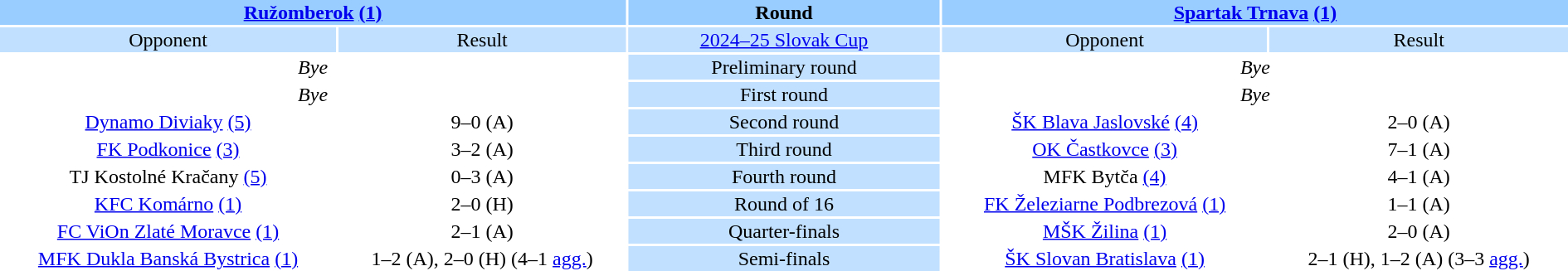<table width="100%" style="text-align:center">
<tr valign=top bgcolor=#99ccff>
<th colspan=2 style="width:40%"><a href='#'>Ružomberok</a> <a href='#'>(1)</a></th>
<th><strong>Round</strong></th>
<th colspan=2 style="width:40%"><a href='#'>Spartak Trnava</a> <a href='#'>(1)</a></th>
</tr>
<tr valign=top bgcolor=#c1e0ff>
<td>Opponent</td>
<td>Result</td>
<td bgcolor=#c1e0ff><a href='#'>2024–25 Slovak Cup</a></td>
<td>Opponent</td>
<td>Result</td>
</tr>
<tr>
<td colspan="2"><em>Bye</em></td>
<td style="background:#c1e0ff;">Preliminary round</td>
<td colspan="2"><em>Bye</em></td>
</tr>
<tr>
<td colspan="2"><em>Bye</em></td>
<td style="background:#c1e0ff;">First round</td>
<td colspan="2"><em>Bye</em></td>
</tr>
<tr>
<td><a href='#'>Dynamo Diviaky</a> <a href='#'>(5)</a></td>
<td>9–0 (A)</td>
<td bgcolor=#c1e0ff>Second round</td>
<td><a href='#'>ŠK Blava Jaslovské</a> <a href='#'>(4)</a></td>
<td>2–0 (A)</td>
</tr>
<tr>
<td><a href='#'>FK Podkonice</a> <a href='#'>(3)</a></td>
<td>3–2 (A)</td>
<td bgcolor=#c1e0ff>Third round</td>
<td><a href='#'>OK Častkovce</a> <a href='#'>(3)</a></td>
<td>7–1 (A)</td>
</tr>
<tr>
<td>TJ Kostolné Kračany <a href='#'>(5)</a></td>
<td>0–3 (A)</td>
<td bgcolor=#c1e0ff>Fourth round</td>
<td>MFK Bytča <a href='#'>(4)</a></td>
<td>4–1 (A)</td>
</tr>
<tr>
<td><a href='#'>KFC Komárno</a> <a href='#'>(1)</a></td>
<td>2–0 (H)</td>
<td bgcolor=#c1e0ff>Round of 16</td>
<td><a href='#'>FK Železiarne Podbrezová</a> <a href='#'>(1)</a></td>
<td>1–1  (A)</td>
</tr>
<tr>
<td><a href='#'>FC ViOn Zlaté Moravce</a> <a href='#'>(1)</a></td>
<td>2–1 (A)</td>
<td bgcolor=#c1e0ff>Quarter-finals</td>
<td><a href='#'>MŠK Žilina</a> <a href='#'>(1)</a></td>
<td>2–0 (A)</td>
</tr>
<tr>
<td><a href='#'>MFK Dukla Banská Bystrica</a> <a href='#'>(1)</a></td>
<td>1–2 (A), 2–0 (H) (4–1 <a href='#'>agg.</a>)</td>
<td bgcolor=#c1e0ff>Semi-finals</td>
<td><a href='#'>ŠK Slovan Bratislava</a> <a href='#'>(1)</a></td>
<td>2–1 (H), 1–2 (A) (3–3 <a href='#'>agg.</a>) </td>
</tr>
</table>
